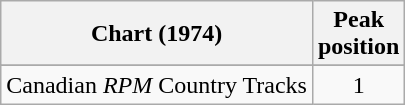<table class="wikitable sortable">
<tr>
<th>Chart (1974)</th>
<th>Peak<br>position</th>
</tr>
<tr>
</tr>
<tr>
</tr>
<tr>
<td>Canadian <em>RPM</em> Country Tracks</td>
<td align=center>1</td>
</tr>
</table>
